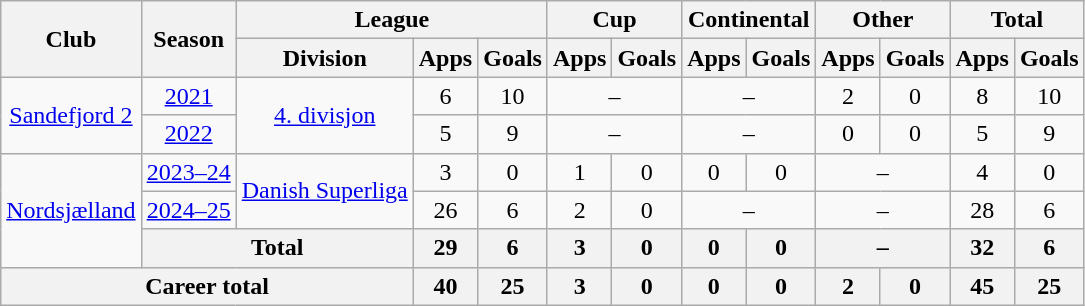<table class="wikitable" style="text-align: center">
<tr>
<th rowspan=2>Club</th>
<th rowspan=2>Season</th>
<th colspan=3>League</th>
<th colspan=2>Cup</th>
<th colspan=2>Continental</th>
<th colspan=2>Other</th>
<th colspan=2>Total</th>
</tr>
<tr>
<th>Division</th>
<th>Apps</th>
<th>Goals</th>
<th>Apps</th>
<th>Goals</th>
<th>Apps</th>
<th>Goals</th>
<th>Apps</th>
<th>Goals</th>
<th>Apps</th>
<th>Goals</th>
</tr>
<tr>
<td rowspan=2><a href='#'>Sandefjord 2</a></td>
<td><a href='#'>2021</a></td>
<td rowspan=2><a href='#'>4. divisjon</a></td>
<td>6</td>
<td>10</td>
<td colspan="2">–</td>
<td colspan="2">–</td>
<td>2</td>
<td>0</td>
<td>8</td>
<td>10</td>
</tr>
<tr>
<td><a href='#'>2022</a></td>
<td>5</td>
<td>9</td>
<td colspan="2">–</td>
<td colspan="2">–</td>
<td>0</td>
<td>0</td>
<td>5</td>
<td>9</td>
</tr>
<tr>
<td rowspan=3><a href='#'>Nordsjælland</a></td>
<td><a href='#'>2023–24</a></td>
<td rowspan=2><a href='#'>Danish Superliga</a></td>
<td>3</td>
<td>0</td>
<td>1</td>
<td>0</td>
<td>0</td>
<td>0</td>
<td colspan="2">–</td>
<td>4</td>
<td>0</td>
</tr>
<tr>
<td><a href='#'>2024–25</a></td>
<td>26</td>
<td>6</td>
<td>2</td>
<td>0</td>
<td colspan="2">–</td>
<td colspan="2">–</td>
<td>28</td>
<td>6</td>
</tr>
<tr>
<th colspan="2">Total</th>
<th>29</th>
<th>6</th>
<th>3</th>
<th>0</th>
<th>0</th>
<th>0</th>
<th colspan="2">–</th>
<th>32</th>
<th>6</th>
</tr>
<tr>
<th colspan="3"><strong>Career total</strong></th>
<th>40</th>
<th>25</th>
<th>3</th>
<th>0</th>
<th>0</th>
<th>0</th>
<th>2</th>
<th>0</th>
<th>45</th>
<th>25</th>
</tr>
</table>
